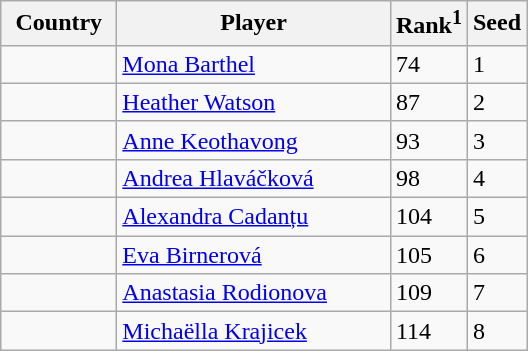<table class="sortable wikitable">
<tr>
<th width="70">Country</th>
<th width="175">Player</th>
<th>Rank<sup>1</sup></th>
<th>Seed</th>
</tr>
<tr>
<td></td>
<td><a href='#'>Mona Barthel</a></td>
<td>74</td>
<td>1</td>
</tr>
<tr>
<td></td>
<td><a href='#'>Heather Watson</a></td>
<td>87</td>
<td>2</td>
</tr>
<tr>
<td></td>
<td><a href='#'>Anne Keothavong</a></td>
<td>93</td>
<td>3</td>
</tr>
<tr>
<td></td>
<td><a href='#'>Andrea Hlaváčková</a></td>
<td>98</td>
<td>4</td>
</tr>
<tr>
<td></td>
<td><a href='#'>Alexandra Cadanțu</a></td>
<td>104</td>
<td>5</td>
</tr>
<tr>
<td></td>
<td><a href='#'>Eva Birnerová</a></td>
<td>105</td>
<td>6</td>
</tr>
<tr>
<td></td>
<td><a href='#'>Anastasia Rodionova</a></td>
<td>109</td>
<td>7</td>
</tr>
<tr>
<td></td>
<td><a href='#'>Michaëlla Krajicek</a></td>
<td>114</td>
<td>8</td>
</tr>
</table>
